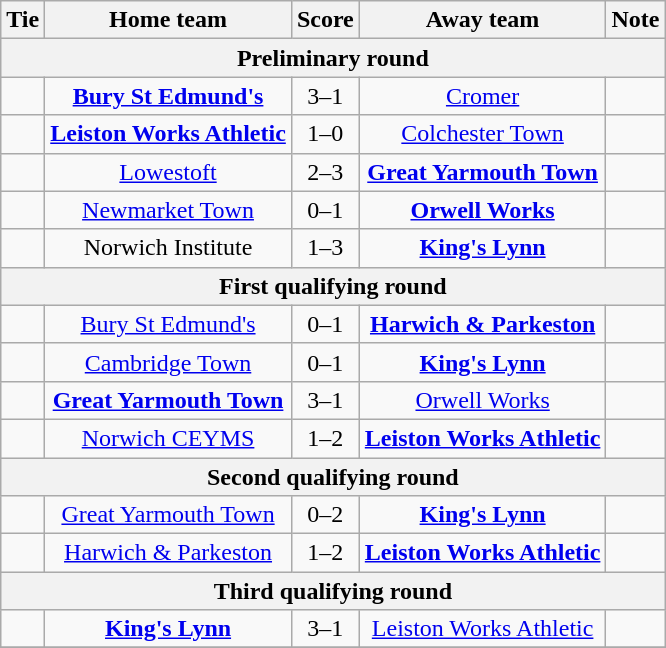<table class="wikitable" style="text-align:center;">
<tr>
<th>Tie</th>
<th>Home team</th>
<th>Score</th>
<th>Away team</th>
<th>Note</th>
</tr>
<tr>
<th colspan=5>Preliminary round</th>
</tr>
<tr>
<td></td>
<td><strong><a href='#'>Bury St Edmund's</a></strong></td>
<td>3–1</td>
<td><a href='#'>Cromer</a></td>
<td></td>
</tr>
<tr>
<td></td>
<td><strong><a href='#'>Leiston Works Athletic</a></strong></td>
<td>1–0</td>
<td><a href='#'>Colchester Town</a></td>
<td></td>
</tr>
<tr>
<td></td>
<td><a href='#'>Lowestoft</a></td>
<td>2–3</td>
<td><strong><a href='#'>Great Yarmouth Town</a></strong></td>
<td></td>
</tr>
<tr>
<td></td>
<td><a href='#'>Newmarket Town</a></td>
<td>0–1</td>
<td><strong><a href='#'>Orwell Works</a></strong></td>
<td></td>
</tr>
<tr>
<td></td>
<td>Norwich Institute</td>
<td>1–3</td>
<td><strong><a href='#'>King's Lynn</a></strong></td>
<td></td>
</tr>
<tr>
<th colspan=5>First qualifying round</th>
</tr>
<tr>
<td></td>
<td><a href='#'>Bury St Edmund's</a></td>
<td>0–1</td>
<td><strong><a href='#'>Harwich & Parkeston</a></strong></td>
<td></td>
</tr>
<tr>
<td></td>
<td><a href='#'>Cambridge Town</a></td>
<td>0–1</td>
<td><strong><a href='#'>King's Lynn</a></strong></td>
<td></td>
</tr>
<tr>
<td></td>
<td><strong><a href='#'>Great Yarmouth Town</a></strong></td>
<td>3–1</td>
<td><a href='#'>Orwell Works</a></td>
<td></td>
</tr>
<tr>
<td></td>
<td><a href='#'>Norwich CEYMS</a></td>
<td>1–2</td>
<td><strong><a href='#'>Leiston Works Athletic</a></strong></td>
<td></td>
</tr>
<tr>
<th colspan=5>Second qualifying round</th>
</tr>
<tr>
<td></td>
<td><a href='#'>Great Yarmouth Town</a></td>
<td>0–2</td>
<td><strong><a href='#'>King's Lynn</a></strong></td>
<td></td>
</tr>
<tr>
<td></td>
<td><a href='#'>Harwich & Parkeston</a></td>
<td>1–2</td>
<td><strong><a href='#'>Leiston Works Athletic</a></strong></td>
<td></td>
</tr>
<tr>
<th colspan=5>Third qualifying round</th>
</tr>
<tr>
<td></td>
<td><strong><a href='#'>King's Lynn</a></strong></td>
<td>3–1</td>
<td><a href='#'>Leiston Works Athletic</a></td>
<td></td>
</tr>
<tr>
</tr>
</table>
